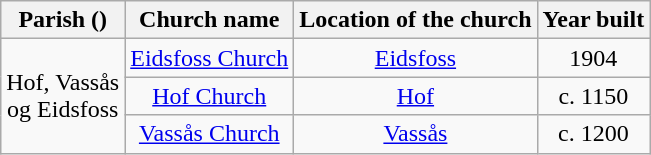<table class="wikitable" style="text-align:center">
<tr>
<th>Parish ()</th>
<th>Church name</th>
<th>Location of the church</th>
<th>Year built</th>
</tr>
<tr>
<td rowspan="3">Hof, Vassås<br>og Eidsfoss</td>
<td><a href='#'>Eidsfoss Church</a></td>
<td><a href='#'>Eidsfoss</a></td>
<td>1904</td>
</tr>
<tr>
<td><a href='#'>Hof Church</a></td>
<td><a href='#'>Hof</a></td>
<td>c. 1150</td>
</tr>
<tr>
<td><a href='#'>Vassås Church</a></td>
<td><a href='#'>Vassås</a></td>
<td>c. 1200</td>
</tr>
</table>
